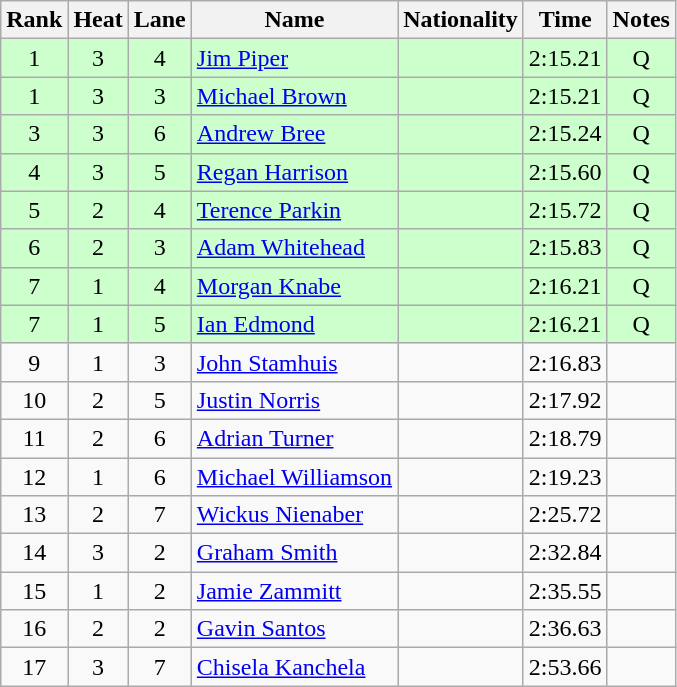<table class="wikitable sortable" style="text-align:center">
<tr>
<th>Rank</th>
<th>Heat</th>
<th>Lane</th>
<th>Name</th>
<th>Nationality</th>
<th>Time</th>
<th>Notes</th>
</tr>
<tr bgcolor=ccffcc>
<td>1</td>
<td>3</td>
<td>4</td>
<td align=left><a href='#'>Jim Piper</a></td>
<td align=left></td>
<td>2:15.21</td>
<td>Q</td>
</tr>
<tr bgcolor=ccffcc>
<td>1</td>
<td>3</td>
<td>3</td>
<td align=left><a href='#'>Michael Brown</a></td>
<td align=left></td>
<td>2:15.21</td>
<td>Q</td>
</tr>
<tr bgcolor=ccffcc>
<td>3</td>
<td>3</td>
<td>6</td>
<td align=left><a href='#'>Andrew Bree</a></td>
<td align=left></td>
<td>2:15.24</td>
<td>Q</td>
</tr>
<tr bgcolor=ccffcc>
<td>4</td>
<td>3</td>
<td>5</td>
<td align=left><a href='#'>Regan Harrison</a></td>
<td align=left></td>
<td>2:15.60</td>
<td>Q</td>
</tr>
<tr bgcolor=ccffcc>
<td>5</td>
<td>2</td>
<td>4</td>
<td align=left><a href='#'>Terence Parkin</a></td>
<td align=left></td>
<td>2:15.72</td>
<td>Q</td>
</tr>
<tr bgcolor=ccffcc>
<td>6</td>
<td>2</td>
<td>3</td>
<td align=left><a href='#'>Adam Whitehead</a></td>
<td align=left></td>
<td>2:15.83</td>
<td>Q</td>
</tr>
<tr bgcolor=ccffcc>
<td>7</td>
<td>1</td>
<td>4</td>
<td align=left><a href='#'>Morgan Knabe</a></td>
<td align=left></td>
<td>2:16.21</td>
<td>Q</td>
</tr>
<tr bgcolor=ccffcc>
<td>7</td>
<td>1</td>
<td>5</td>
<td align=left><a href='#'>Ian Edmond</a></td>
<td align=left></td>
<td>2:16.21</td>
<td>Q</td>
</tr>
<tr>
<td>9</td>
<td>1</td>
<td>3</td>
<td align=left><a href='#'>John Stamhuis</a></td>
<td align=left></td>
<td>2:16.83</td>
<td></td>
</tr>
<tr>
<td>10</td>
<td>2</td>
<td>5</td>
<td align=left><a href='#'>Justin Norris</a></td>
<td align=left></td>
<td>2:17.92</td>
<td></td>
</tr>
<tr>
<td>11</td>
<td>2</td>
<td>6</td>
<td align=left><a href='#'>Adrian Turner</a></td>
<td align=left></td>
<td>2:18.79</td>
<td></td>
</tr>
<tr>
<td>12</td>
<td>1</td>
<td>6</td>
<td align=left><a href='#'>Michael Williamson</a></td>
<td align=left></td>
<td>2:19.23</td>
<td></td>
</tr>
<tr>
<td>13</td>
<td>2</td>
<td>7</td>
<td align=left><a href='#'>Wickus Nienaber</a></td>
<td align=left></td>
<td>2:25.72</td>
<td></td>
</tr>
<tr>
<td>14</td>
<td>3</td>
<td>2</td>
<td align=left><a href='#'>Graham Smith</a></td>
<td align=left></td>
<td>2:32.84</td>
<td></td>
</tr>
<tr>
<td>15</td>
<td>1</td>
<td>2</td>
<td align=left><a href='#'>Jamie Zammitt</a></td>
<td align=left></td>
<td>2:35.55</td>
<td></td>
</tr>
<tr>
<td>16</td>
<td>2</td>
<td>2</td>
<td align=left><a href='#'>Gavin Santos</a></td>
<td align=left></td>
<td>2:36.63</td>
<td></td>
</tr>
<tr>
<td>17</td>
<td>3</td>
<td>7</td>
<td align=left><a href='#'>Chisela Kanchela</a></td>
<td align=left></td>
<td>2:53.66</td>
<td></td>
</tr>
</table>
